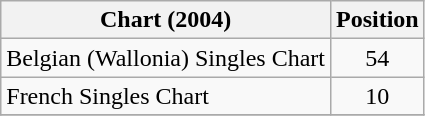<table class="wikitable sortable">
<tr>
<th>Chart (2004)</th>
<th>Position</th>
</tr>
<tr>
<td>Belgian (Wallonia) Singles Chart</td>
<td align="center">54</td>
</tr>
<tr>
<td>French Singles Chart</td>
<td align="center">10</td>
</tr>
<tr>
</tr>
</table>
